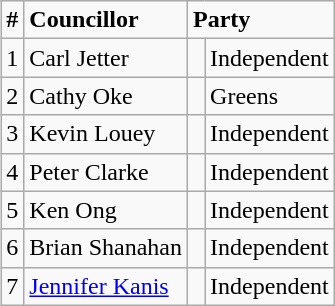<table class="wikitable" align="right">
<tr>
<td><strong>#</strong></td>
<td><strong>Councillor</strong></td>
<td colspan="2"><strong>Party</strong></td>
</tr>
<tr>
<td>1</td>
<td>Carl Jetter</td>
<td> </td>
<td>Independent</td>
</tr>
<tr>
<td>2</td>
<td>Cathy Oke</td>
<td> </td>
<td>Greens</td>
</tr>
<tr>
<td>3</td>
<td>Kevin Louey</td>
<td> </td>
<td>Independent</td>
</tr>
<tr>
<td>4</td>
<td>Peter Clarke</td>
<td> </td>
<td>Independent</td>
</tr>
<tr>
<td>5</td>
<td>Ken Ong</td>
<td> </td>
<td>Independent</td>
</tr>
<tr>
<td>6</td>
<td>Brian Shanahan</td>
<td> </td>
<td>Independent</td>
</tr>
<tr>
<td>7</td>
<td><a href='#'>Jennifer Kanis</a></td>
<td> </td>
<td>Independent</td>
</tr>
</table>
